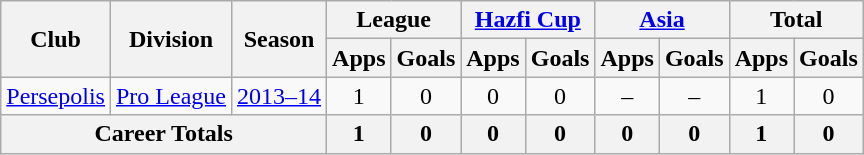<table class="wikitable" style="text-align: center;">
<tr>
<th rowspan="2">Club</th>
<th rowspan="2">Division</th>
<th rowspan="2">Season</th>
<th colspan="2">League</th>
<th colspan="2"><a href='#'>Hazfi Cup</a></th>
<th colspan="2"><a href='#'>Asia</a></th>
<th colspan="2">Total</th>
</tr>
<tr>
<th>Apps</th>
<th>Goals</th>
<th>Apps</th>
<th>Goals</th>
<th>Apps</th>
<th>Goals</th>
<th>Apps</th>
<th>Goals</th>
</tr>
<tr>
<td><a href='#'>Persepolis</a></td>
<td><a href='#'>Pro League</a></td>
<td><a href='#'>2013–14</a></td>
<td>1</td>
<td>0</td>
<td>0</td>
<td>0</td>
<td>–</td>
<td>–</td>
<td>1</td>
<td>0</td>
</tr>
<tr>
<th colspan=3>Career Totals</th>
<th>1</th>
<th>0</th>
<th>0</th>
<th>0</th>
<th>0</th>
<th>0</th>
<th>1</th>
<th>0</th>
</tr>
</table>
